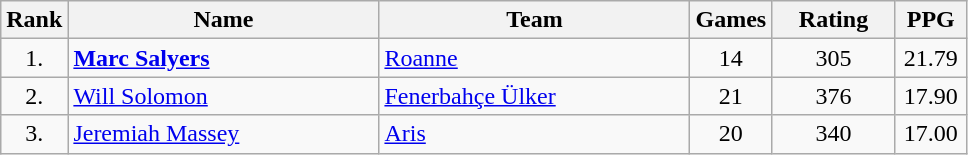<table class="wikitable sortable" style="text-align: center;">
<tr>
<th>Rank</th>
<th width=200>Name</th>
<th width=200>Team</th>
<th>Games</th>
<th width=75>Rating</th>
<th width=40>PPG</th>
</tr>
<tr>
<td>1.</td>
<td align="left"> <strong><a href='#'>Marc Salyers</a></strong></td>
<td align="left"> <a href='#'>Roanne</a></td>
<td>14</td>
<td>305</td>
<td>21.79</td>
</tr>
<tr>
<td>2.</td>
<td align="left"> <a href='#'>Will Solomon</a></td>
<td align="left"> <a href='#'>Fenerbahçe Ülker</a></td>
<td>21</td>
<td>376</td>
<td>17.90</td>
</tr>
<tr>
<td>3.</td>
<td align="left"> <a href='#'>Jeremiah Massey</a></td>
<td align="left"> <a href='#'>Aris</a></td>
<td>20</td>
<td>340</td>
<td>17.00</td>
</tr>
</table>
